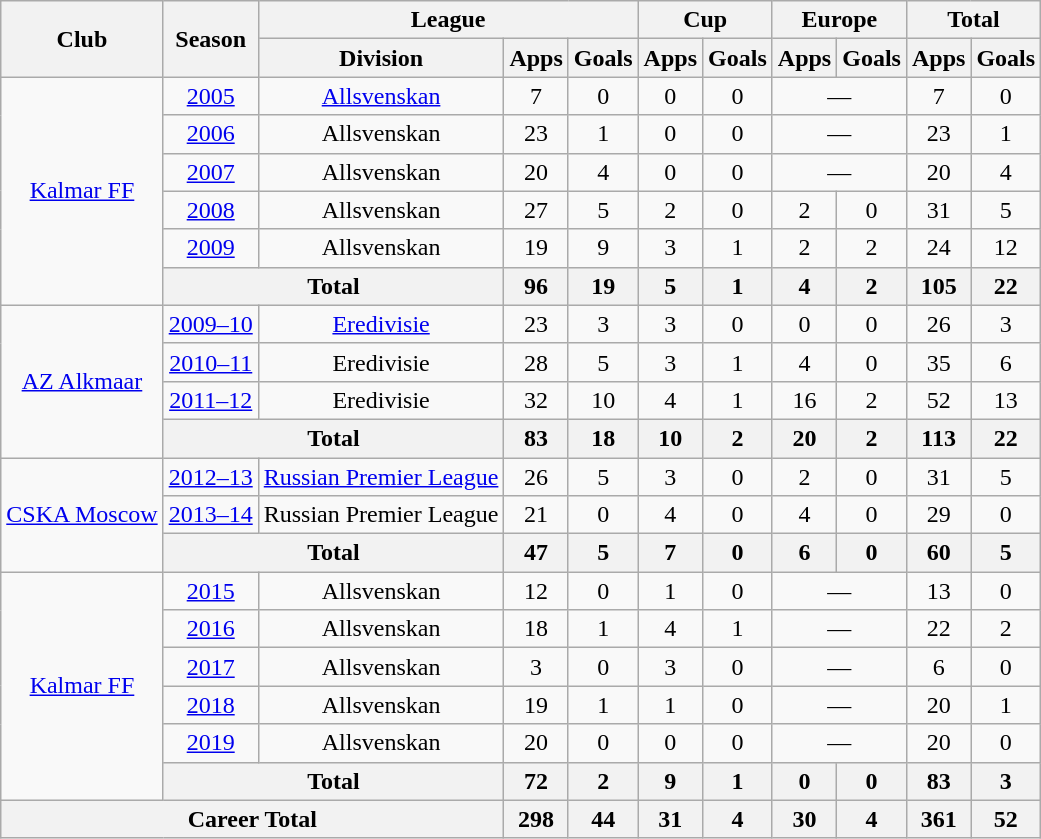<table class="wikitable" style="text-align: center;">
<tr>
<th rowspan="2">Club</th>
<th rowspan="2">Season</th>
<th colspan="3">League</th>
<th colspan="2">Cup</th>
<th colspan="2">Europe</th>
<th colspan="2">Total</th>
</tr>
<tr>
<th>Division</th>
<th>Apps</th>
<th>Goals</th>
<th>Apps</th>
<th>Goals</th>
<th>Apps</th>
<th>Goals</th>
<th>Apps</th>
<th>Goals</th>
</tr>
<tr>
<td rowspan="6" valign="center"><a href='#'>Kalmar FF</a></td>
<td><a href='#'>2005</a></td>
<td><a href='#'>Allsvenskan</a></td>
<td>7</td>
<td>0</td>
<td>0</td>
<td>0</td>
<td colspan="2">—</td>
<td>7</td>
<td>0</td>
</tr>
<tr>
<td><a href='#'>2006</a></td>
<td>Allsvenskan</td>
<td>23</td>
<td>1</td>
<td>0</td>
<td>0</td>
<td colspan="2">—</td>
<td>23</td>
<td>1</td>
</tr>
<tr>
<td><a href='#'>2007</a></td>
<td>Allsvenskan</td>
<td>20</td>
<td>4</td>
<td>0</td>
<td>0</td>
<td colspan="2">—</td>
<td>20</td>
<td>4</td>
</tr>
<tr>
<td><a href='#'>2008</a></td>
<td>Allsvenskan</td>
<td>27</td>
<td>5</td>
<td>2</td>
<td>0</td>
<td>2</td>
<td>0</td>
<td>31</td>
<td>5</td>
</tr>
<tr>
<td><a href='#'>2009</a></td>
<td>Allsvenskan</td>
<td>19</td>
<td>9</td>
<td>3</td>
<td>1</td>
<td>2</td>
<td>2</td>
<td>24</td>
<td>12</td>
</tr>
<tr>
<th colspan="2">Total</th>
<th>96</th>
<th>19</th>
<th>5</th>
<th>1</th>
<th>4</th>
<th>2</th>
<th>105</th>
<th>22</th>
</tr>
<tr>
<td rowspan="4" valign="center"><a href='#'>AZ Alkmaar</a></td>
<td><a href='#'>2009–10</a></td>
<td><a href='#'>Eredivisie</a></td>
<td>23</td>
<td>3</td>
<td>3</td>
<td>0</td>
<td>0</td>
<td>0</td>
<td>26</td>
<td>3</td>
</tr>
<tr>
<td><a href='#'>2010–11</a></td>
<td>Eredivisie</td>
<td>28</td>
<td>5</td>
<td>3</td>
<td>1</td>
<td>4</td>
<td>0</td>
<td>35</td>
<td>6</td>
</tr>
<tr>
<td><a href='#'>2011–12</a></td>
<td>Eredivisie</td>
<td>32</td>
<td>10</td>
<td>4</td>
<td>1</td>
<td>16</td>
<td>2</td>
<td>52</td>
<td>13</td>
</tr>
<tr>
<th colspan="2">Total</th>
<th>83</th>
<th>18</th>
<th>10</th>
<th>2</th>
<th>20</th>
<th>2</th>
<th>113</th>
<th>22</th>
</tr>
<tr>
<td rowspan="3" valign="center"><a href='#'>CSKA Moscow</a></td>
<td><a href='#'>2012–13</a></td>
<td><a href='#'>Russian Premier League</a></td>
<td>26</td>
<td>5</td>
<td>3</td>
<td>0</td>
<td>2</td>
<td>0</td>
<td>31</td>
<td>5</td>
</tr>
<tr>
<td><a href='#'>2013–14</a></td>
<td>Russian Premier League</td>
<td>21</td>
<td>0</td>
<td>4</td>
<td>0</td>
<td>4</td>
<td>0</td>
<td>29</td>
<td>0</td>
</tr>
<tr>
<th colspan="2">Total</th>
<th>47</th>
<th>5</th>
<th>7</th>
<th>0</th>
<th>6</th>
<th>0</th>
<th>60</th>
<th>5</th>
</tr>
<tr>
<td rowspan="6" valign="center"><a href='#'>Kalmar FF</a></td>
<td><a href='#'>2015</a></td>
<td>Allsvenskan</td>
<td>12</td>
<td>0</td>
<td>1</td>
<td>0</td>
<td colspan="2">—</td>
<td>13</td>
<td>0</td>
</tr>
<tr>
<td><a href='#'>2016</a></td>
<td>Allsvenskan</td>
<td>18</td>
<td>1</td>
<td>4</td>
<td>1</td>
<td colspan="2">—</td>
<td>22</td>
<td>2</td>
</tr>
<tr>
<td><a href='#'>2017</a></td>
<td>Allsvenskan</td>
<td>3</td>
<td>0</td>
<td>3</td>
<td>0</td>
<td colspan="2">—</td>
<td>6</td>
<td>0</td>
</tr>
<tr>
<td><a href='#'>2018</a></td>
<td>Allsvenskan</td>
<td>19</td>
<td>1</td>
<td>1</td>
<td>0</td>
<td colspan="2">—</td>
<td>20</td>
<td>1</td>
</tr>
<tr>
<td><a href='#'>2019</a></td>
<td>Allsvenskan</td>
<td>20</td>
<td>0</td>
<td>0</td>
<td>0</td>
<td colspan="2">—</td>
<td>20</td>
<td>0</td>
</tr>
<tr>
<th colspan="2">Total</th>
<th>72</th>
<th>2</th>
<th>9</th>
<th>1</th>
<th>0</th>
<th>0</th>
<th>83</th>
<th>3</th>
</tr>
<tr>
<th colspan="3">Career Total</th>
<th>298</th>
<th>44</th>
<th>31</th>
<th>4</th>
<th>30</th>
<th>4</th>
<th>361</th>
<th>52</th>
</tr>
</table>
